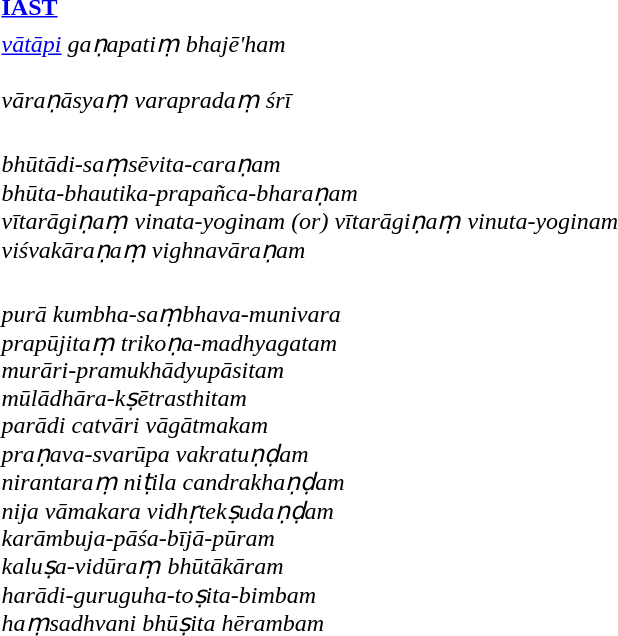<table style="width: 90%;">
<tr style="text-align: left;">
<th style="width: 40%;"><a href='#'>IAST</a></th>
</tr>
<tr>
</tr>
<tr>
<td><em><a href='#'>vātāpi</a> gaṇapatiṃ bhajē'ham</em><br><br><em>vāraṇāsyaṃ varapradaṃ śrī </em></td>
</tr>
<tr>
</tr>
<tr>
<td><br><em>bhūtādi-saṃsēvita-caraṇam </em><br>
<em>bhūta-bhautika-prapañca-bharaṇam</em><br>
<em>vītarāgiṇaṃ vinata-yoginam (or) vītarāgiṇaṃ vinuta-yoginam</em><br>
<em>viśvakāraṇaṃ vighnavāraṇam</em></td>
</tr>
<tr>
</tr>
<tr>
<td><br><em>purā kumbha-saṃbhava-munivara</em><br>
<em>prapūjitaṃ trikoṇa-madhyagatam</em><br>
<em>murāri-pramukhādyupāsitam</em><br>
<em>mūlādhāra-kṣētrasthitam</em><br><em>parādi catvāri vāgātmakam</em><br>
<em>praṇava-svarūpa vakratuṇḍam</em><br>
<em>nirantaraṃ niṭila candrakhaṇḍam</em><br>
<em>nija vāmakara vidhṛtekṣudaṇḍam</em><br><em>karāmbuja-pāśa-bījā-pūram</em><br>
<em>kaluṣa-vidūraṃ bhūtākāram</em><br>
<em>harādi-guruguha-toṣita-bimbam</em> <br>   
<em>haṃsadhvani bhūṣita hērambam</em><br></td>
</tr>
</table>
